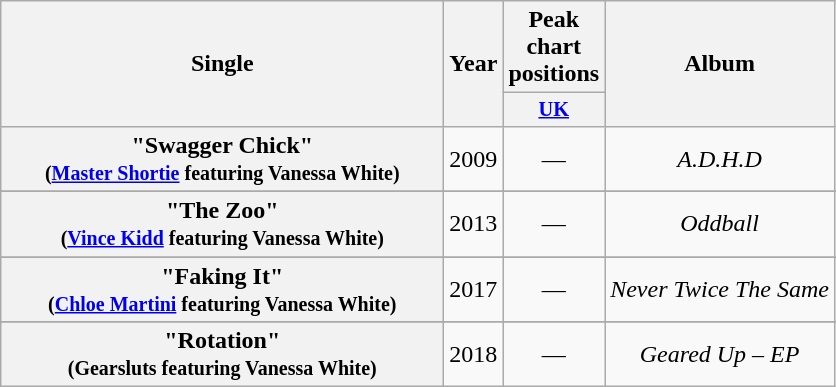<table class="wikitable plainrowheaders" style="text-align:center;">
<tr>
<th scope="col" rowspan=2 style="width:18em;">Single</th>
<th scope="col" rowspan=2>Year</th>
<th scope="col">Peak chart positions</th>
<th scope="col" rowspan=2>Album</th>
</tr>
<tr>
<th scope="col" style="width:3em;font-size:85%;"><a href='#'>UK</a></th>
</tr>
<tr>
<th scope="row">"Swagger Chick"<br><small>(<a href='#'>Master Shortie</a> featuring Vanessa White)</small></th>
<td>2009</td>
<td>—</td>
<td><em>A.D.H.D</em></td>
</tr>
<tr>
</tr>
<tr>
<th scope="row">"The Zoo"<br><small>(<a href='#'>Vince Kidd</a> featuring Vanessa White)</small></th>
<td>2013</td>
<td>—</td>
<td><em>Oddball</em></td>
</tr>
<tr>
</tr>
<tr>
<th scope="row">"Faking It"<br><small>(<a href='#'>Chloe Martini</a> featuring Vanessa White)</small></th>
<td>2017</td>
<td>—</td>
<td><em>Never Twice The Same</em></td>
</tr>
<tr>
</tr>
<tr>
<th scope="row">"Rotation"<br><small>(Gearsluts featuring Vanessa White)</small></th>
<td>2018</td>
<td>—</td>
<td><em>Geared Up – EP</em></td>
</tr>
</table>
